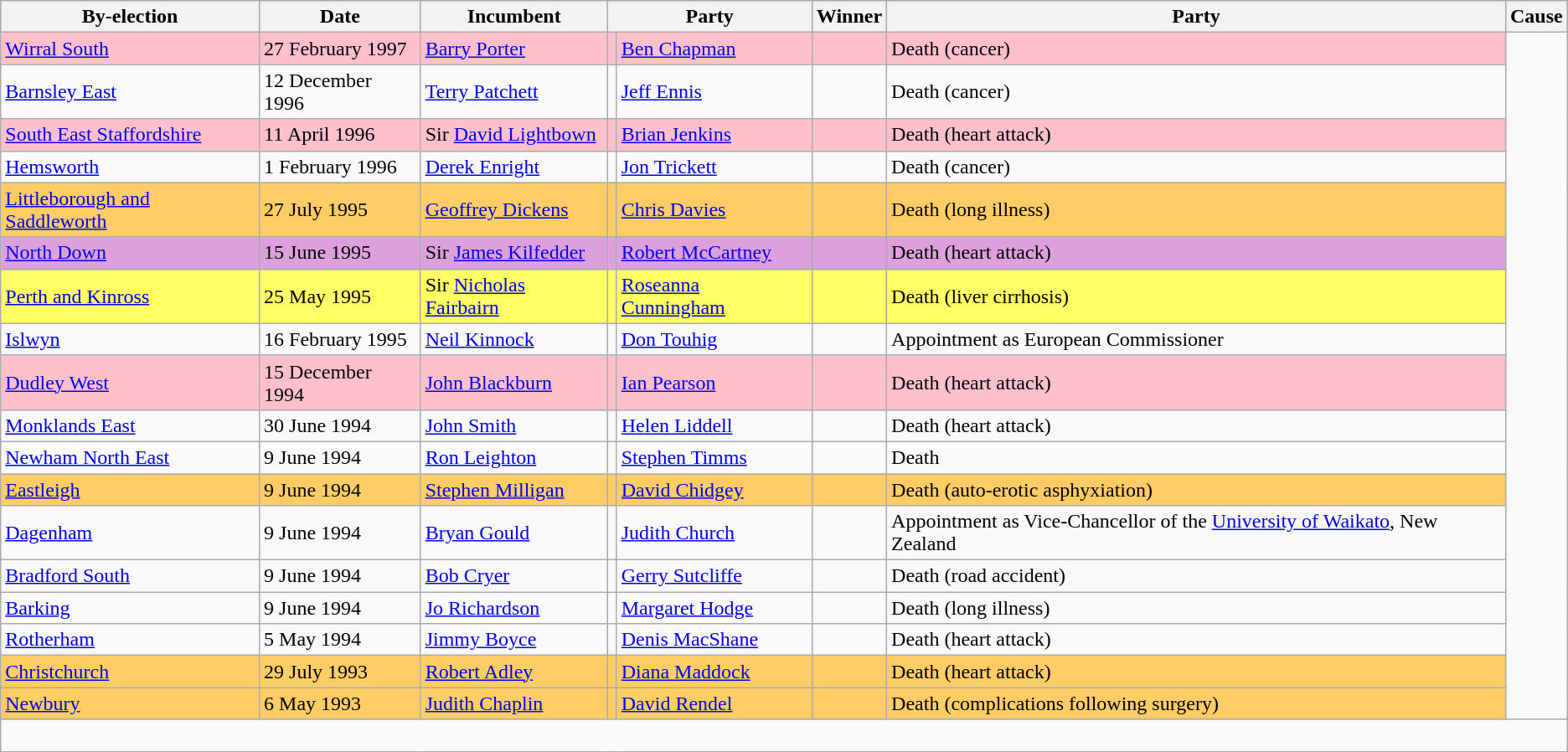<table class="wikitable">
<tr>
<th>By-election</th>
<th>Date</th>
<th>Incumbent</th>
<th colspan=2>Party</th>
<th>Winner</th>
<th colspan=2>Party</th>
<th>Cause</th>
</tr>
<tr bgcolor=pink>
<td><a href='#'>Wirral South</a></td>
<td>27 February 1997</td>
<td><a href='#'>Barry Porter</a></td>
<td></td>
<td><a href='#'>Ben Chapman</a></td>
<td></td>
<td>Death (cancer)</td>
</tr>
<tr>
<td><a href='#'>Barnsley East</a></td>
<td>12 December 1996</td>
<td><a href='#'>Terry Patchett</a></td>
<td></td>
<td><a href='#'>Jeff Ennis</a></td>
<td></td>
<td>Death (cancer)</td>
</tr>
<tr bgcolor=pink>
<td><a href='#'>South East Staffordshire</a></td>
<td>11 April 1996</td>
<td>Sir <a href='#'>David Lightbown</a></td>
<td></td>
<td><a href='#'>Brian Jenkins</a></td>
<td></td>
<td>Death (heart attack)</td>
</tr>
<tr>
<td><a href='#'>Hemsworth</a></td>
<td>1 February 1996</td>
<td><a href='#'>Derek Enright</a></td>
<td></td>
<td><a href='#'>Jon Trickett</a></td>
<td></td>
<td>Death (cancer)</td>
</tr>
<tr bgcolor=ffcc66>
<td><a href='#'>Littleborough and Saddleworth</a></td>
<td>27 July 1995</td>
<td><a href='#'>Geoffrey Dickens</a></td>
<td></td>
<td><a href='#'>Chris Davies</a></td>
<td></td>
<td>Death (long illness)</td>
</tr>
<tr bgcolor="plum">
<td><a href='#'>North Down</a></td>
<td>15 June 1995</td>
<td>Sir <a href='#'>James Kilfedder</a></td>
<td></td>
<td><a href='#'>Robert McCartney</a></td>
<td></td>
<td>Death (heart attack)</td>
</tr>
<tr bgcolor=FFFF66>
<td><a href='#'>Perth and Kinross</a></td>
<td>25 May 1995</td>
<td>Sir <a href='#'>Nicholas Fairbairn</a></td>
<td></td>
<td><a href='#'>Roseanna Cunningham</a></td>
<td></td>
<td>Death (liver cirrhosis)</td>
</tr>
<tr>
<td><a href='#'>Islwyn</a></td>
<td>16 February 1995</td>
<td><a href='#'>Neil Kinnock</a></td>
<td></td>
<td><a href='#'>Don Touhig</a></td>
<td></td>
<td>Appointment as European Commissioner</td>
</tr>
<tr bgcolor=pink>
<td><a href='#'>Dudley West</a></td>
<td>15 December 1994</td>
<td><a href='#'>John Blackburn</a></td>
<td></td>
<td><a href='#'>Ian Pearson</a></td>
<td></td>
<td>Death (heart attack)</td>
</tr>
<tr>
<td><a href='#'>Monklands East</a></td>
<td>30 June 1994</td>
<td><a href='#'>John Smith</a></td>
<td></td>
<td><a href='#'>Helen Liddell</a></td>
<td></td>
<td>Death (heart attack)</td>
</tr>
<tr>
<td><a href='#'>Newham North East</a></td>
<td>9 June 1994</td>
<td><a href='#'>Ron Leighton</a></td>
<td></td>
<td><a href='#'>Stephen Timms</a></td>
<td></td>
<td>Death</td>
</tr>
<tr bgcolor=ffcc66>
<td><a href='#'>Eastleigh</a></td>
<td>9 June 1994</td>
<td><a href='#'>Stephen Milligan</a></td>
<td></td>
<td><a href='#'>David Chidgey</a></td>
<td></td>
<td>Death (auto-erotic asphyxiation)</td>
</tr>
<tr>
<td><a href='#'>Dagenham</a></td>
<td>9 June 1994</td>
<td><a href='#'>Bryan Gould</a></td>
<td></td>
<td><a href='#'>Judith Church</a></td>
<td></td>
<td>Appointment as Vice-Chancellor of the <a href='#'>University of Waikato</a>, New Zealand</td>
</tr>
<tr>
<td><a href='#'>Bradford South</a></td>
<td>9 June 1994</td>
<td><a href='#'>Bob Cryer</a></td>
<td></td>
<td><a href='#'>Gerry Sutcliffe</a></td>
<td></td>
<td>Death (road accident)</td>
</tr>
<tr>
<td><a href='#'>Barking</a></td>
<td>9 June 1994</td>
<td><a href='#'>Jo Richardson</a></td>
<td></td>
<td><a href='#'>Margaret Hodge</a></td>
<td></td>
<td>Death (long illness)</td>
</tr>
<tr>
<td><a href='#'>Rotherham</a></td>
<td>5 May 1994</td>
<td><a href='#'>Jimmy Boyce</a></td>
<td></td>
<td><a href='#'>Denis MacShane</a></td>
<td></td>
<td>Death (heart attack)</td>
</tr>
<tr bgcolor=ffcc66>
<td><a href='#'>Christchurch</a></td>
<td>29 July 1993</td>
<td><a href='#'>Robert Adley</a></td>
<td></td>
<td><a href='#'>Diana Maddock</a></td>
<td></td>
<td>Death (heart attack)</td>
</tr>
<tr bgcolor=ffcc66>
<td><a href='#'>Newbury</a></td>
<td>6 May 1993</td>
<td><a href='#'>Judith Chaplin</a></td>
<td></td>
<td><a href='#'>David Rendel</a></td>
<td></td>
<td>Death (complications following surgery)</td>
</tr>
<tr>
<td colspan=9><br></td>
</tr>
</table>
